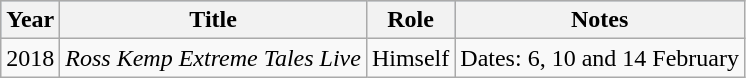<table class="wikitable">
<tr style="background:#b0c4de;">
<th>Year</th>
<th>Title</th>
<th>Role</th>
<th>Notes</th>
</tr>
<tr>
<td>2018</td>
<td><em>Ross Kemp Extreme Tales Live</em></td>
<td>Himself</td>
<td>Dates: 6, 10 and 14 February</td>
</tr>
</table>
